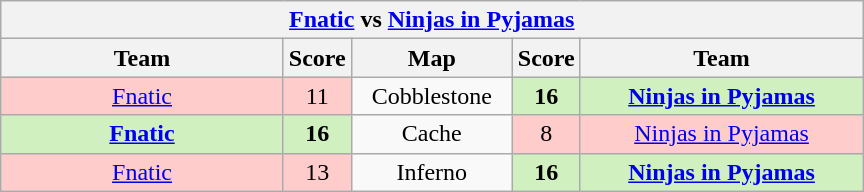<table class="wikitable" style="text-align: center;">
<tr>
<th colspan=5><a href='#'>Fnatic</a> vs <a href='#'>Ninjas in Pyjamas</a></th>
</tr>
<tr>
<th width="181px">Team</th>
<th width="20px">Score</th>
<th width="100px">Map</th>
<th width="20px">Score</th>
<th width="181px">Team</th>
</tr>
<tr>
<td style="background: #FFCCCC;"><a href='#'>Fnatic</a></td>
<td style="background: #FFCCCC;">11</td>
<td>Cobblestone</td>
<td style="background: #D0F0C0;"><strong>16</strong></td>
<td style="background: #D0F0C0;"><strong><a href='#'>Ninjas in Pyjamas</a></strong></td>
</tr>
<tr>
<td style="background: #D0F0C0;"><strong><a href='#'>Fnatic</a></strong></td>
<td style="background: #D0F0C0;"><strong>16</strong></td>
<td>Cache</td>
<td style="background: #FFCCCC;">8</td>
<td style="background: #FFCCCC;"><a href='#'>Ninjas in Pyjamas</a></td>
</tr>
<tr>
<td style="background: #FFCCCC;"><a href='#'>Fnatic</a></td>
<td style="background: #FFCCCC;">13</td>
<td>Inferno</td>
<td style="background: #D0F0C0;"><strong>16</strong></td>
<td style="background: #D0F0C0;"><strong><a href='#'>Ninjas in Pyjamas</a></strong></td>
</tr>
</table>
